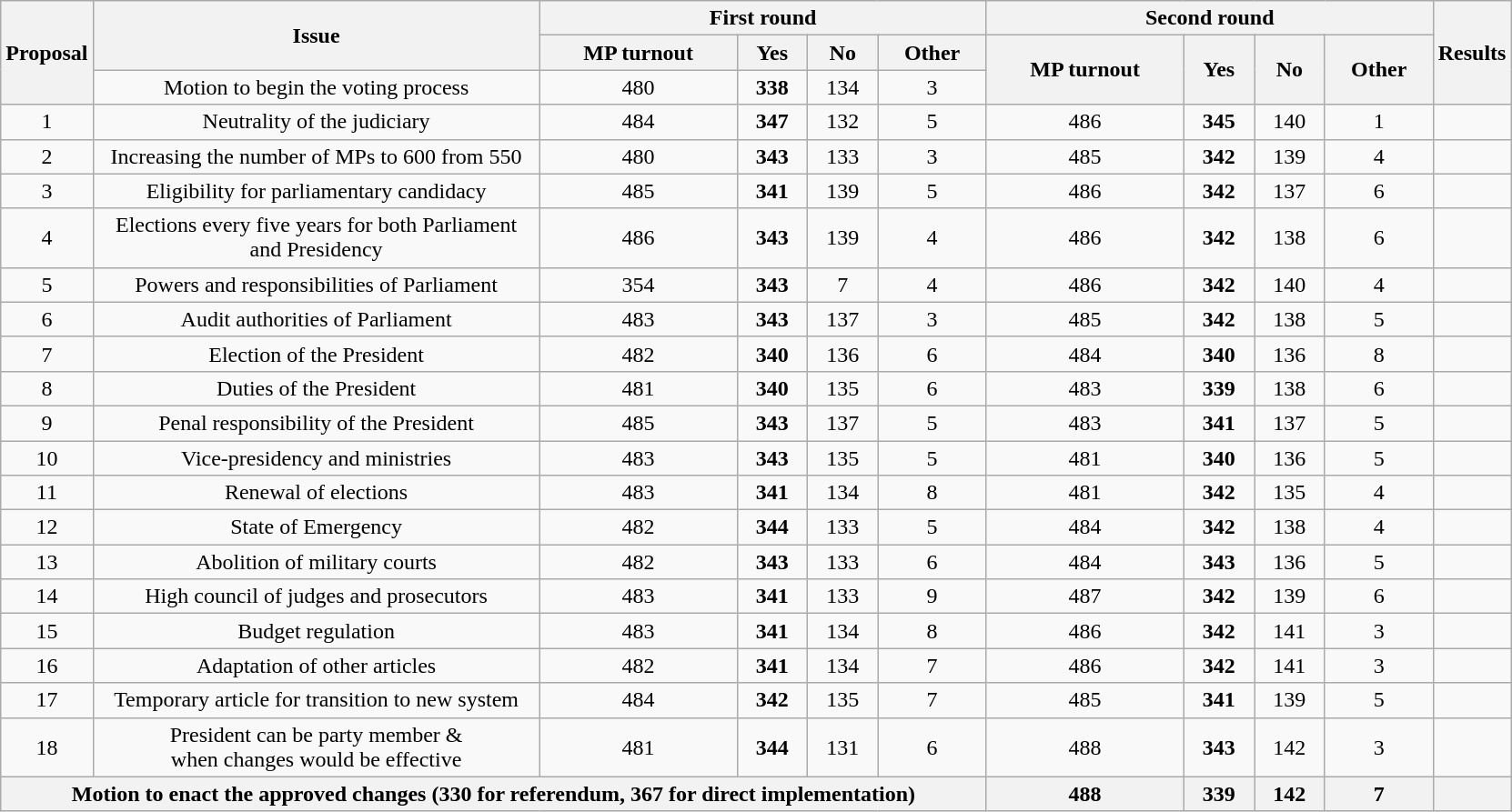<table class="wikitable" style="text-align:center">
<tr>
<th rowspan="3">Proposal</th>
<th rowspan="2" style="width:20em">Issue</th>
<th colspan="4" style="width:20em;">First round</th>
<th colspan="4" style="width:20em;">Second round</th>
<th rowspan="3">Results</th>
</tr>
<tr>
<th>MP turnout</th>
<th>Yes</th>
<th>No</th>
<th>Other</th>
<th rowspan=2>MP turnout</th>
<th rowspan=2>Yes</th>
<th rowspan=2>No</th>
<th rowspan=2>Other</th>
</tr>
<tr>
<td>Motion to begin the voting process</td>
<td>480</td>
<td><strong>338</strong></td>
<td>134</td>
<td>3</td>
</tr>
<tr>
<td>1</td>
<td>Neutrality of the judiciary</td>
<td>484</td>
<td><strong>347</strong></td>
<td>132</td>
<td>5</td>
<td>486</td>
<td><strong>345</strong></td>
<td>140</td>
<td>1</td>
<td></td>
</tr>
<tr>
<td>2</td>
<td>Increasing the number of MPs to 600 from 550</td>
<td>480</td>
<td><strong>343</strong></td>
<td>133</td>
<td>3</td>
<td>485</td>
<td><strong>342</strong></td>
<td>139</td>
<td>4</td>
<td></td>
</tr>
<tr>
<td>3</td>
<td>Eligibility for parliamentary candidacy</td>
<td>485</td>
<td><strong>341</strong></td>
<td>139</td>
<td>5</td>
<td>486</td>
<td><strong>342</strong></td>
<td>137</td>
<td>6</td>
<td></td>
</tr>
<tr>
<td>4</td>
<td>Elections every five years for both Parliament and Presidency</td>
<td>486</td>
<td><strong>343</strong></td>
<td>139</td>
<td>4</td>
<td>486</td>
<td><strong>342</strong></td>
<td>138</td>
<td>6</td>
<td></td>
</tr>
<tr>
<td>5</td>
<td>Powers and responsibilities of Parliament</td>
<td>354</td>
<td><strong>343</strong></td>
<td>7</td>
<td>4</td>
<td>486</td>
<td><strong>342</strong></td>
<td>140</td>
<td>4</td>
<td></td>
</tr>
<tr>
<td>6</td>
<td>Audit authorities of Parliament</td>
<td>483</td>
<td><strong>343</strong></td>
<td>137</td>
<td>3</td>
<td>485</td>
<td><strong>342</strong></td>
<td>138</td>
<td>5</td>
<td></td>
</tr>
<tr>
<td>7</td>
<td>Election of the President</td>
<td>482</td>
<td><strong>340</strong></td>
<td>136</td>
<td>6</td>
<td>484</td>
<td><strong>340</strong></td>
<td>136</td>
<td>8</td>
<td></td>
</tr>
<tr>
<td>8</td>
<td>Duties of the President</td>
<td>481</td>
<td><strong>340</strong></td>
<td>135</td>
<td>6</td>
<td>483</td>
<td><strong>339</strong></td>
<td>138</td>
<td>6</td>
<td></td>
</tr>
<tr>
<td>9</td>
<td>Penal responsibility of the President</td>
<td>485</td>
<td><strong>343</strong></td>
<td>137</td>
<td>5</td>
<td>483</td>
<td><strong>341</strong></td>
<td>137</td>
<td>5</td>
<td></td>
</tr>
<tr>
<td>10</td>
<td>Vice-presidency and ministries</td>
<td>483</td>
<td><strong>343</strong></td>
<td>135</td>
<td>5</td>
<td>481</td>
<td><strong>340</strong></td>
<td>136</td>
<td>5</td>
<td></td>
</tr>
<tr>
<td>11</td>
<td>Renewal of elections</td>
<td>483</td>
<td><strong>341</strong></td>
<td>134</td>
<td>8</td>
<td>481</td>
<td><strong>342</strong></td>
<td>135</td>
<td>4</td>
<td></td>
</tr>
<tr>
<td>12</td>
<td>State of Emergency</td>
<td>482</td>
<td><strong>344</strong></td>
<td>133</td>
<td>5</td>
<td>484</td>
<td><strong>342</strong></td>
<td>138</td>
<td>4</td>
<td></td>
</tr>
<tr>
<td>13</td>
<td>Abolition of military courts</td>
<td>482</td>
<td><strong>343</strong></td>
<td>133</td>
<td>6</td>
<td>484</td>
<td><strong>343</strong></td>
<td>136</td>
<td>5</td>
<td></td>
</tr>
<tr>
<td>14</td>
<td>High council of judges and prosecutors</td>
<td>483</td>
<td><strong>341</strong></td>
<td>133</td>
<td>9</td>
<td>487</td>
<td><strong>342</strong></td>
<td>139</td>
<td>6</td>
<td></td>
</tr>
<tr>
<td>15</td>
<td>Budget regulation</td>
<td>483</td>
<td><strong>341</strong></td>
<td>134</td>
<td>8</td>
<td>486</td>
<td><strong>342</strong></td>
<td>141</td>
<td>3</td>
<td></td>
</tr>
<tr>
<td>16</td>
<td>Adaptation of other articles</td>
<td>482</td>
<td><strong>341</strong></td>
<td>134</td>
<td>7</td>
<td>486</td>
<td><strong>342</strong></td>
<td>141</td>
<td>3</td>
<td></td>
</tr>
<tr>
<td>17</td>
<td>Temporary article for transition to new system</td>
<td>484</td>
<td><strong>342</strong></td>
<td>135</td>
<td>7</td>
<td>485</td>
<td><strong>341</strong></td>
<td>139</td>
<td>5</td>
<td></td>
</tr>
<tr>
<td>18</td>
<td>President can be party member &<br> when changes would be effective</td>
<td>481</td>
<td><strong>344</strong></td>
<td>131</td>
<td>6</td>
<td>488</td>
<td><strong>343</strong></td>
<td>142</td>
<td>3</td>
<td></td>
</tr>
<tr>
<th colspan=6>Motion to enact the approved changes <strong>(330 for referendum, 367 for direct implementation)</strong></th>
<th>488</th>
<th>339</th>
<th>142</th>
<th>7</th>
<th></th>
</tr>
</table>
